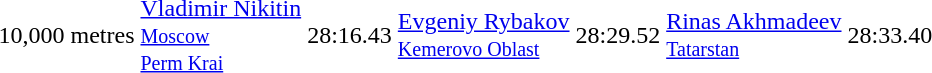<table>
<tr>
<td>10,000 metres</td>
<td><a href='#'>Vladimir Nikitin</a> <br> <small><a href='#'>Moscow</a></small> <br> <small><a href='#'>Perm Krai</a></small></td>
<td>28:16.43</td>
<td><a href='#'>Evgeniy Rybakov</a> <br> <small><a href='#'>Kemerovo Oblast</a></small></td>
<td>28:29.52</td>
<td><a href='#'>Rinas Akhmadeev</a> <br> <small><a href='#'>Tatarstan</a></small></td>
<td>28:33.40</td>
</tr>
</table>
